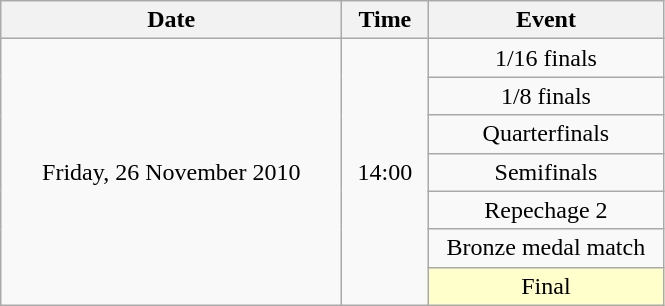<table class = "wikitable" style="text-align:center;">
<tr>
<th width=220>Date</th>
<th width=50>Time</th>
<th width=150>Event</th>
</tr>
<tr>
<td rowspan=7>Friday, 26 November 2010</td>
<td rowspan=7>14:00</td>
<td>1/16 finals</td>
</tr>
<tr>
<td>1/8 finals</td>
</tr>
<tr>
<td>Quarterfinals</td>
</tr>
<tr>
<td>Semifinals</td>
</tr>
<tr>
<td>Repechage 2</td>
</tr>
<tr>
<td>Bronze medal match</td>
</tr>
<tr>
<td bgcolor=ffffcc>Final</td>
</tr>
</table>
